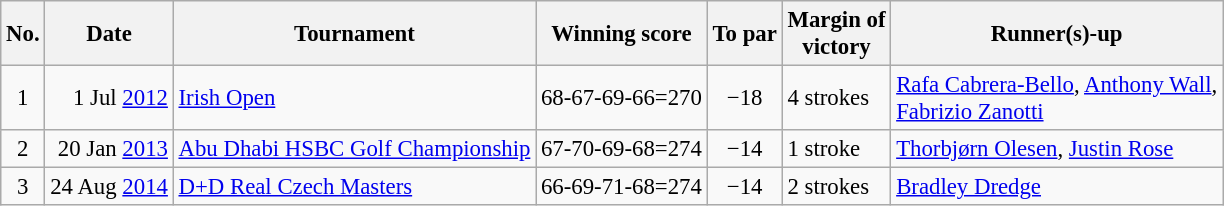<table class="wikitable" style="font-size:95%;">
<tr>
<th>No.</th>
<th>Date</th>
<th>Tournament</th>
<th>Winning score</th>
<th>To par</th>
<th>Margin of<br>victory</th>
<th>Runner(s)-up</th>
</tr>
<tr>
<td align=center>1</td>
<td align=right>1 Jul <a href='#'>2012</a></td>
<td><a href='#'>Irish Open</a></td>
<td align=right>68-67-69-66=270</td>
<td align=center>−18</td>
<td>4 strokes</td>
<td> <a href='#'>Rafa Cabrera-Bello</a>,  <a href='#'>Anthony Wall</a>,<br> <a href='#'>Fabrizio Zanotti</a></td>
</tr>
<tr>
<td align=center>2</td>
<td align=right>20 Jan <a href='#'>2013</a></td>
<td><a href='#'>Abu Dhabi HSBC Golf Championship</a></td>
<td align=right>67-70-69-68=274</td>
<td align=center>−14</td>
<td>1 stroke</td>
<td> <a href='#'>Thorbjørn Olesen</a>,  <a href='#'>Justin Rose</a></td>
</tr>
<tr>
<td align=center>3</td>
<td align=right>24 Aug <a href='#'>2014</a></td>
<td><a href='#'>D+D Real Czech Masters</a></td>
<td align=right>66-69-71-68=274</td>
<td align=center>−14</td>
<td>2 strokes</td>
<td> <a href='#'>Bradley Dredge</a></td>
</tr>
</table>
